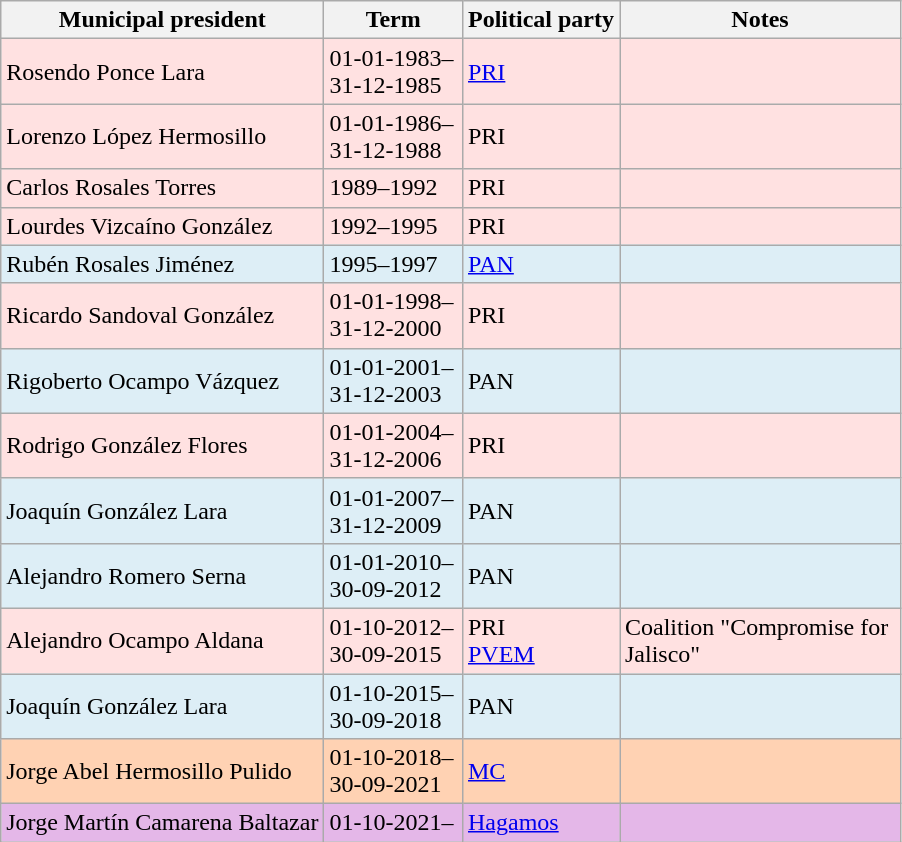<table class="wikitable">
<tr>
<th>Municipal president</th>
<th width=85px>Term</th>
<th>Political party</th>
<th width=180px>Notes</th>
</tr>
<tr style="background:#ffe1e1">
<td>Rosendo Ponce Lara</td>
<td>01-01-1983–31-12-1985</td>
<td><a href='#'>PRI</a> </td>
<td></td>
</tr>
<tr style="background:#ffe1e1">
<td>Lorenzo López Hermosillo</td>
<td>01-01-1986–31-12-1988</td>
<td>PRI </td>
<td></td>
</tr>
<tr style="background:#ffe1e1">
<td>Carlos Rosales Torres</td>
<td>1989–1992</td>
<td>PRI </td>
<td></td>
</tr>
<tr style="background:#ffe1e1">
<td>Lourdes Vizcaíno González</td>
<td>1992–1995</td>
<td>PRI </td>
<td></td>
</tr>
<tr style="background:#ddeef6">
<td>Rubén Rosales Jiménez</td>
<td>1995–1997</td>
<td><a href='#'>PAN</a> </td>
<td></td>
</tr>
<tr style="background:#ffe1e1">
<td>Ricardo Sandoval González</td>
<td>01-01-1998–31-12-2000</td>
<td>PRI </td>
<td></td>
</tr>
<tr style="background:#ddeef6">
<td>Rigoberto Ocampo Vázquez</td>
<td>01-01-2001–31-12-2003</td>
<td>PAN </td>
<td></td>
</tr>
<tr style="background:#ffe1e1">
<td>Rodrigo González Flores</td>
<td>01-01-2004–31-12-2006</td>
<td>PRI </td>
<td></td>
</tr>
<tr style="background:#ddeef6">
<td>Joaquín González Lara</td>
<td>01-01-2007–31-12-2009</td>
<td>PAN </td>
<td></td>
</tr>
<tr style="background:#ddeef6">
<td>Alejandro Romero Serna</td>
<td>01-01-2010–30-09-2012</td>
<td>PAN </td>
<td></td>
</tr>
<tr style="background:#ffe1e1">
<td>Alejandro Ocampo Aldana</td>
<td>01-10-2012–30-09-2015</td>
<td>PRI <br> <a href='#'>PVEM</a> </td>
<td>Coalition "Compromise for Jalisco"</td>
</tr>
<tr style="background:#ddeef6">
<td>Joaquín González Lara</td>
<td>01-10-2015–30-09-2018</td>
<td>PAN </td>
<td></td>
</tr>
<tr style="background:#ffd2b3">
<td>Jorge Abel Hermosillo Pulido</td>
<td>01-10-2018–30-09-2021</td>
<td><a href='#'>MC</a> </td>
<td></td>
</tr>
<tr style="background:#e4b7e8">
<td>Jorge Martín Camarena Baltazar</td>
<td>01-10-2021–</td>
<td><a href='#'>Hagamos</a> </td>
<td></td>
</tr>
</table>
